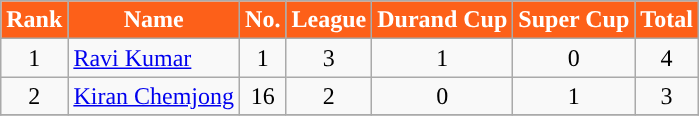<table class="wikitable" style="font-size; text-align: center;">
<tr>
<th style="background:#FD6019; color:#FFFFFF; text-align:center;">Rank</th>
<th style="background:#FD6019; color:#FFFFFF; text-align:center;">Name</th>
<th style="background:#FD6019; color:#FFFFFF; text-align:center;">No.</th>
<th style="background:#FD6019; color:#FFFFFF; text-align:center;">League</th>
<th style="background:#FD6019; color:#FFFFFF; text-align:center;">Durand Cup</th>
<th style="background:#FD6019; color:#FFFFFF; text-align:center;">Super Cup</th>
<th style="background:#FD6019; color:#FFFFFF; text-align:center;">Total</th>
</tr>
<tr>
<td rowspan="1">1</td>
<td align="left"> <a href='#'>Ravi Kumar</a></td>
<td>1</td>
<td>3</td>
<td>1</td>
<td>0</td>
<td>4</td>
</tr>
<tr>
<td rowspan="1">2</td>
<td align="left"> <a href='#'>Kiran Chemjong</a></td>
<td>16</td>
<td>2</td>
<td>0</td>
<td>1</td>
<td>3</td>
</tr>
<tr>
</tr>
</table>
